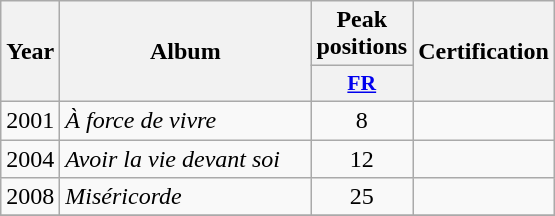<table class="wikitable">
<tr>
<th align="center" rowspan="2" width="10">Year</th>
<th align="center" rowspan="2" width="160">Album</th>
<th align="center" colspan="1" width="20">Peak positions</th>
<th align="center" rowspan="2" width="70">Certification</th>
</tr>
<tr>
<th scope="col" style="width:3em;font-size:90%;"><a href='#'>FR</a><br></th>
</tr>
<tr>
<td style="text-align:center;">2001</td>
<td><em>À force de vivre</em></td>
<td style="text-align:center;">8</td>
<td style="text-align:center;"></td>
</tr>
<tr>
<td style="text-align:center;">2004</td>
<td><em>Avoir la vie devant soi</em></td>
<td style="text-align:center;">12</td>
<td style="text-align:center;"></td>
</tr>
<tr>
<td style="text-align:center;">2008</td>
<td><em>Miséricorde</em></td>
<td style="text-align:center;">25</td>
<td style="text-align:center;"></td>
</tr>
<tr>
</tr>
</table>
